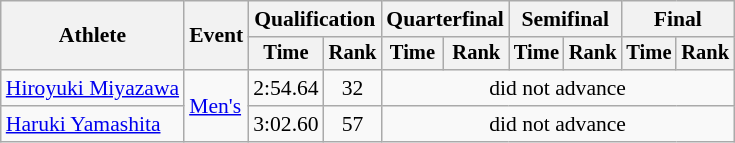<table class=wikitable style=font-size:90%;text-align:center>
<tr>
<th rowspan=2>Athlete</th>
<th rowspan=2>Event</th>
<th colspan=2>Qualification</th>
<th colspan=2>Quarterfinal</th>
<th colspan=2>Semifinal</th>
<th colspan=2>Final</th>
</tr>
<tr style=font-size:95%>
<th>Time</th>
<th>Rank</th>
<th>Time</th>
<th>Rank</th>
<th>Time</th>
<th>Rank</th>
<th>Time</th>
<th>Rank</th>
</tr>
<tr>
<td align=left><a href='#'>Hiroyuki Miyazawa</a></td>
<td align=left rowspan=2><a href='#'>Men's</a></td>
<td>2:54.64</td>
<td>32</td>
<td colspan=6>did not advance</td>
</tr>
<tr>
<td align=left><a href='#'>Haruki Yamashita</a></td>
<td>3:02.60</td>
<td>57</td>
<td colspan=6>did not advance</td>
</tr>
</table>
